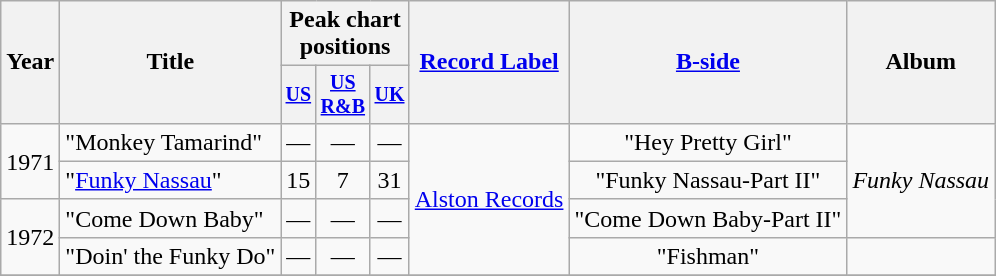<table class="wikitable" style=text-align:center;>
<tr>
<th rowspan="2">Year</th>
<th rowspan="2">Title</th>
<th colspan="3">Peak chart<br>positions</th>
<th rowspan="2"><a href='#'>Record Label</a></th>
<th rowspan="2"><a href='#'>B-side</a></th>
<th rowspan="2">Album</th>
</tr>
<tr style="font-size:smaller;">
<th align=centre><a href='#'>US</a></th>
<th align=centre><a href='#'>US<br>R&B</a></th>
<th align=centre><a href='#'>UK</a></th>
</tr>
<tr>
<td rowspan="2">1971</td>
<td align=left>"Monkey Tamarind"</td>
<td>—</td>
<td>—</td>
<td>—</td>
<td rowspan="4"><a href='#'>Alston Records</a></td>
<td>"Hey Pretty Girl"</td>
<td rowspan="3"><em>Funky Nassau</em></td>
</tr>
<tr>
<td align=left>"<a href='#'>Funky Nassau</a>"</td>
<td>15</td>
<td>7</td>
<td>31</td>
<td>"Funky Nassau-Part II"</td>
</tr>
<tr>
<td rowspan="2">1972</td>
<td align=left>"Come Down Baby"</td>
<td>—</td>
<td>—</td>
<td>—</td>
<td>"Come Down Baby-Part II"</td>
</tr>
<tr>
<td align=left>"Doin' the Funky Do"</td>
<td>—</td>
<td>—</td>
<td>—</td>
<td>"Fishman"</td>
<td rowspan="1"></td>
</tr>
<tr>
</tr>
</table>
